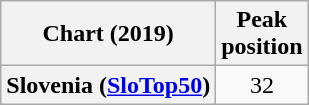<table class="wikitable plainrowheaders" style="text-align:center">
<tr>
<th scope="col">Chart (2019)</th>
<th scope="col">Peak<br>position</th>
</tr>
<tr>
<th scope="row">Slovenia (<a href='#'>SloTop50</a>)</th>
<td>32</td>
</tr>
</table>
